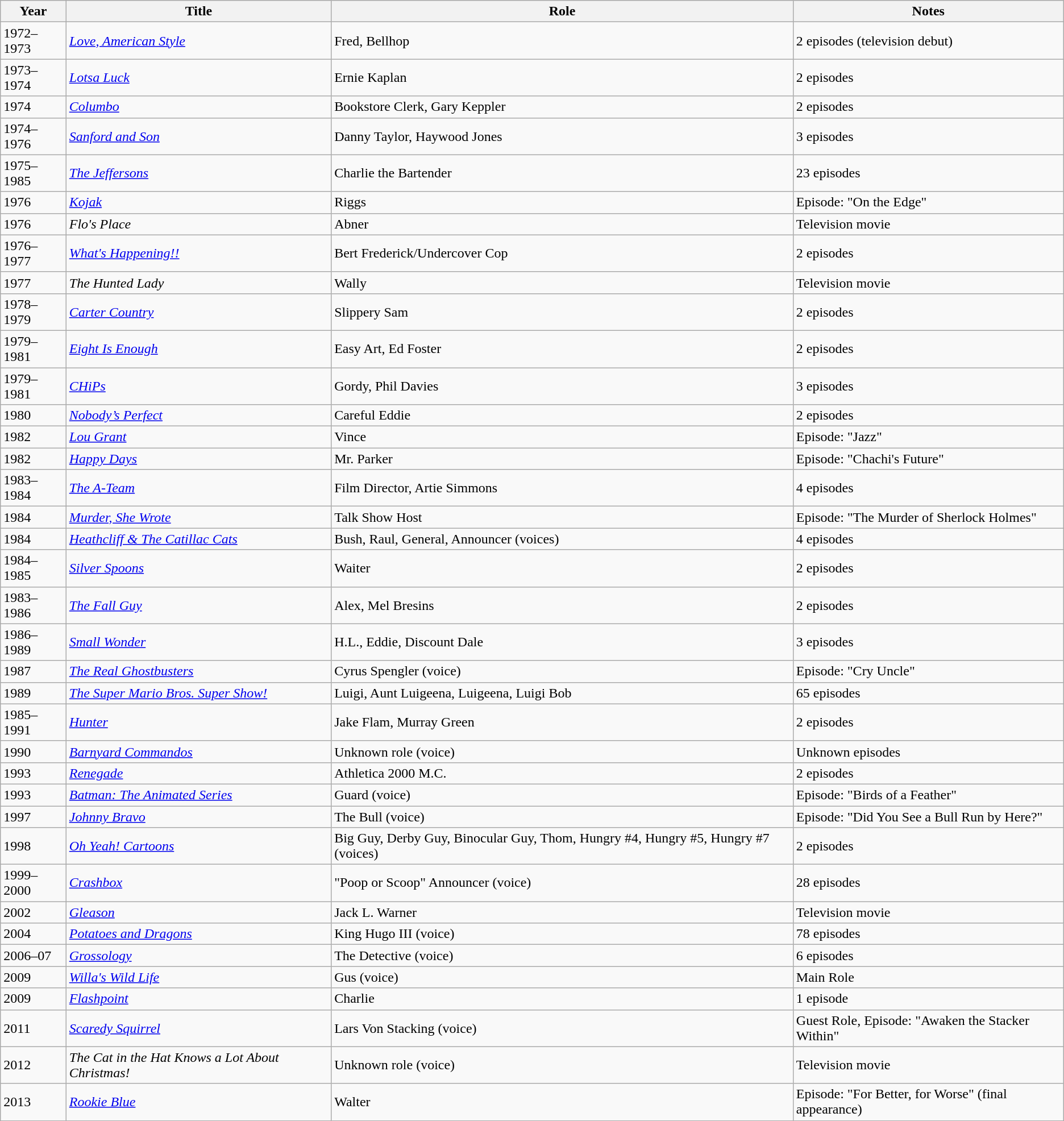<table class="wikitable sortable">
<tr>
<th>Year</th>
<th>Title</th>
<th>Role</th>
<th class="unsortable">Notes</th>
</tr>
<tr>
<td>1972–1973</td>
<td><em><a href='#'>Love, American Style</a></em></td>
<td>Fred, Bellhop</td>
<td>2 episodes (television debut)</td>
</tr>
<tr>
<td>1973–1974</td>
<td><em><a href='#'>Lotsa Luck</a></em></td>
<td>Ernie Kaplan</td>
<td>2 episodes</td>
</tr>
<tr>
<td>1974</td>
<td><em><a href='#'>Columbo</a></em></td>
<td>Bookstore Clerk, Gary Keppler</td>
<td>2 episodes</td>
</tr>
<tr>
<td>1974–1976</td>
<td><em><a href='#'>Sanford and Son</a></em></td>
<td>Danny Taylor, Haywood Jones</td>
<td>3 episodes</td>
</tr>
<tr>
<td>1975–1985</td>
<td data-sort-value="Jeffersons, The"><em><a href='#'>The Jeffersons</a></em></td>
<td>Charlie the Bartender</td>
<td>23 episodes</td>
</tr>
<tr>
<td>1976</td>
<td><em><a href='#'>Kojak</a></em></td>
<td>Riggs</td>
<td>Episode: "On the Edge"</td>
</tr>
<tr>
<td>1976</td>
<td><em>Flo's Place</em></td>
<td>Abner</td>
<td>Television movie</td>
</tr>
<tr>
<td>1976–1977</td>
<td><em><a href='#'>What's Happening!!</a></em></td>
<td>Bert Frederick/Undercover Cop</td>
<td>2 episodes</td>
</tr>
<tr>
<td>1977</td>
<td data-sort-value="Hunted Lady, The"><em>The Hunted Lady</em></td>
<td>Wally</td>
<td>Television movie</td>
</tr>
<tr>
<td>1978–1979</td>
<td><em><a href='#'>Carter Country</a></em></td>
<td>Slippery Sam</td>
<td>2 episodes</td>
</tr>
<tr>
<td>1979–1981</td>
<td><em><a href='#'>Eight Is Enough</a></em></td>
<td>Easy Art, Ed Foster</td>
<td>2 episodes</td>
</tr>
<tr>
<td>1979–1981</td>
<td><em><a href='#'>CHiPs</a></em></td>
<td>Gordy, Phil Davies</td>
<td>3 episodes</td>
</tr>
<tr>
<td>1980</td>
<td><em><a href='#'>Nobody’s Perfect</a></em></td>
<td>Careful Eddie</td>
<td>2 episodes</td>
</tr>
<tr>
<td>1982</td>
<td><em><a href='#'>Lou Grant</a></em></td>
<td>Vince</td>
<td>Episode: "Jazz"</td>
</tr>
<tr>
<td>1982</td>
<td><em><a href='#'>Happy Days</a></em></td>
<td>Mr. Parker</td>
<td>Episode: "Chachi's Future"</td>
</tr>
<tr>
<td>1983–1984</td>
<td data-sort-value="A-Team, The"><em><a href='#'>The A-Team</a></em></td>
<td>Film Director, Artie Simmons</td>
<td>4 episodes</td>
</tr>
<tr>
<td>1984</td>
<td><em><a href='#'>Murder, She Wrote</a></em></td>
<td>Talk Show Host</td>
<td>Episode: "The Murder of Sherlock Holmes"</td>
</tr>
<tr>
<td>1984</td>
<td><em><a href='#'>Heathcliff & The Catillac Cats</a></em></td>
<td>Bush, Raul, General, Announcer (voices)</td>
<td>4 episodes</td>
</tr>
<tr>
<td>1984–1985</td>
<td><em><a href='#'>Silver Spoons</a></em></td>
<td>Waiter</td>
<td>2 episodes</td>
</tr>
<tr>
<td>1983–1986</td>
<td data-sort-value="Fall Guy, The"><em><a href='#'>The Fall Guy</a></em></td>
<td>Alex, Mel Bresins</td>
<td>2 episodes</td>
</tr>
<tr>
<td>1986–1989</td>
<td><em><a href='#'>Small Wonder</a></em></td>
<td>H.L., Eddie, Discount Dale</td>
<td>3 episodes</td>
</tr>
<tr>
<td>1987</td>
<td data-sort-value="Real Ghostbusters, The"><em><a href='#'>The Real Ghostbusters</a></em></td>
<td>Cyrus Spengler (voice)</td>
<td>Episode: "Cry Uncle"</td>
</tr>
<tr>
<td>1989</td>
<td data-sort-value="Super Mario Bros. Super Show!, The"><em><a href='#'>The Super Mario Bros. Super Show!</a></em></td>
<td>Luigi, Aunt Luigeena, Luigeena, Luigi Bob</td>
<td>65 episodes</td>
</tr>
<tr>
<td>1985–1991</td>
<td><em><a href='#'>Hunter</a></em></td>
<td>Jake Flam, Murray Green</td>
<td>2 episodes</td>
</tr>
<tr>
<td>1990</td>
<td><em><a href='#'>Barnyard Commandos</a></em></td>
<td>Unknown role (voice)</td>
<td>Unknown episodes</td>
</tr>
<tr>
<td>1993</td>
<td><em><a href='#'>Renegade</a></em></td>
<td>Athletica 2000 M.C.</td>
<td>2 episodes</td>
</tr>
<tr>
<td>1993</td>
<td><em><a href='#'>Batman: The Animated Series</a></em></td>
<td>Guard (voice)</td>
<td>Episode: "Birds of a Feather"</td>
</tr>
<tr>
<td>1997</td>
<td><em><a href='#'>Johnny Bravo</a></em></td>
<td>The Bull (voice)</td>
<td>Episode: "Did You See a Bull Run by Here?"</td>
</tr>
<tr>
<td>1998</td>
<td><em><a href='#'>Oh Yeah! Cartoons</a></em></td>
<td>Big Guy, Derby Guy, Binocular Guy, Thom, Hungry #4, Hungry #5, Hungry #7 (voices)</td>
<td>2 episodes</td>
</tr>
<tr>
<td>1999–2000</td>
<td><em><a href='#'>Crashbox</a></em></td>
<td>"Poop or Scoop" Announcer (voice)</td>
<td>28 episodes</td>
</tr>
<tr>
<td>2002</td>
<td><em><a href='#'>Gleason</a></em></td>
<td>Jack L. Warner</td>
<td>Television movie</td>
</tr>
<tr>
<td>2004</td>
<td><em><a href='#'>Potatoes and Dragons</a></em></td>
<td>King Hugo III (voice)</td>
<td>78 episodes</td>
</tr>
<tr>
<td>2006–07</td>
<td><em><a href='#'>Grossology</a></em></td>
<td>The Detective (voice)</td>
<td>6 episodes</td>
</tr>
<tr>
<td>2009</td>
<td><em><a href='#'>Willa's Wild Life</a></em></td>
<td>Gus (voice)</td>
<td>Main Role</td>
</tr>
<tr>
<td>2009</td>
<td><em><a href='#'>Flashpoint</a></em></td>
<td>Charlie</td>
<td>1 episode</td>
</tr>
<tr>
<td>2011</td>
<td><em><a href='#'>Scaredy Squirrel</a></em></td>
<td>Lars Von Stacking (voice)</td>
<td>Guest Role, Episode: "Awaken the Stacker Within"</td>
</tr>
<tr>
<td>2012</td>
<td data-sort-value="Cat in the Hat Knows a Lot About Christmas!, The"><em>The Cat in the Hat Knows a Lot About Christmas!</em></td>
<td>Unknown role (voice)</td>
<td>Television movie</td>
</tr>
<tr>
<td>2013</td>
<td><em><a href='#'>Rookie Blue</a></em></td>
<td>Walter</td>
<td>Episode: "For Better, for Worse" (final appearance)</td>
</tr>
</table>
